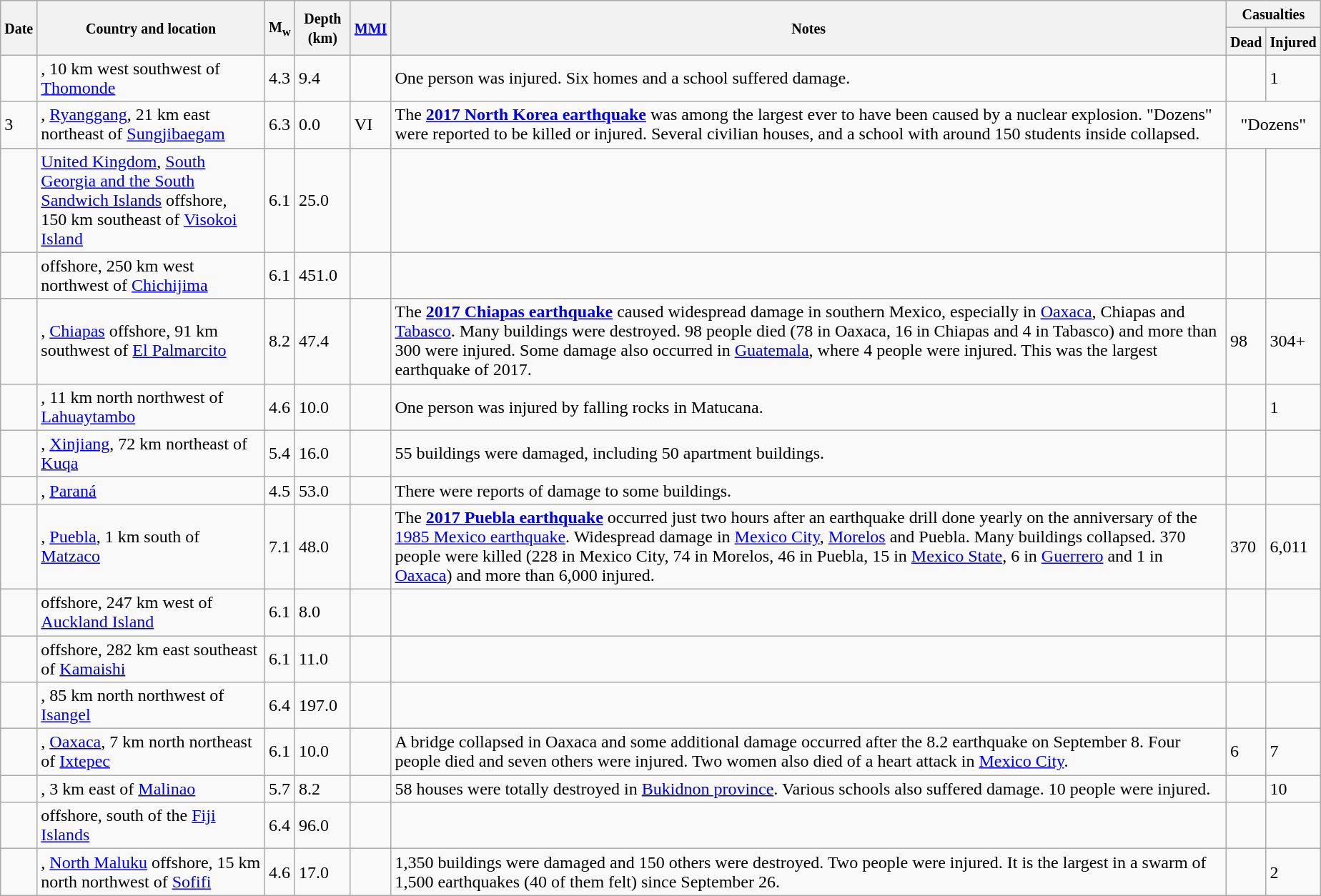<table class="wikitable sortable sort-under" style="border:1px black; margin-left:1em;">
<tr>
<th rowspan="2"><small>Date</small></th>
<th rowspan="2" style="width: 205px"><small>Country and location</small></th>
<th rowspan="2"><small>M<sub>w</sub></small></th>
<th rowspan="2"><small>Depth (km)</small></th>
<th rowspan="2"><small><a href='#'>MMI</a></small></th>
<th rowspan="2" class="unsortable"><small>Notes</small></th>
<th colspan="2"><small>Casualties</small></th>
</tr>
<tr>
<th><small>Dead</small></th>
<th><small>Injured</small></th>
</tr>
<tr>
<td></td>
<td>, 10 km west southwest of <a href='#'>Thomonde</a></td>
<td>4.3</td>
<td>9.4</td>
<td></td>
<td>One person was injured. Six homes and a school suffered damage.</td>
<td></td>
<td>1</td>
</tr>
<tr>
<td>3</td>
<td>, <a href='#'>Ryanggang</a>, 21 km east northeast of <a href='#'>Sungjibaegam</a></td>
<td>6.3</td>
<td>0.0</td>
<td>VI</td>
<td>The <strong><a href='#'>2017 North Korea earthquake</a></strong> was among the largest ever to have been caused by a nuclear explosion. "Dozens" were reported to be killed or injured. Several civilian houses, and a school with around 150 students inside collapsed.</td>
<td colspan="2" style="text-align:center">"Dozens"</td>
</tr>
<tr>
<td></td>
<td> <a href='#'>United Kingdom</a>, <a href='#'>South Georgia and the South Sandwich Islands</a> offshore, 150 km southeast of <a href='#'>Visokoi Island</a></td>
<td>6.1</td>
<td>25.0</td>
<td></td>
<td></td>
<td></td>
<td></td>
</tr>
<tr>
<td></td>
<td> offshore, 250 km west northwest of <a href='#'>Chichijima</a></td>
<td>6.1</td>
<td>451.0</td>
<td></td>
<td></td>
<td></td>
<td></td>
</tr>
<tr>
<td></td>
<td>, <a href='#'>Chiapas</a> offshore, 91 km southwest of <a href='#'>El Palmarcito</a></td>
<td>8.2</td>
<td>47.4</td>
<td></td>
<td>The <strong><a href='#'>2017 Chiapas earthquake</a></strong> caused widespread damage in southern Mexico, especially in <a href='#'>Oaxaca</a>, Chiapas and <a href='#'>Tabasco</a>. Many buildings were destroyed. 98 people died (78 in Oaxaca, 16 in Chiapas and 4 in Tabasco) and more than 300 were injured. Some damage also occurred in <a href='#'>Guatemala</a>, where 4 people were injured. This was the largest earthquake of 2017.</td>
<td>98</td>
<td>304+</td>
</tr>
<tr>
<td></td>
<td>, 11 km north northwest of <a href='#'>Lahuaytambo</a></td>
<td>4.6</td>
<td>10.0</td>
<td></td>
<td>One person was injured by falling rocks in Matucana.</td>
<td></td>
<td>1</td>
</tr>
<tr>
<td></td>
<td>, <a href='#'>Xinjiang</a>, 72 km northeast of <a href='#'>Kuqa</a></td>
<td>5.4</td>
<td>16.0</td>
<td></td>
<td>55 buildings were damaged, including 50 apartment buildings.</td>
<td></td>
<td></td>
</tr>
<tr>
<td></td>
<td>, <a href='#'>Paraná</a></td>
<td>4.5</td>
<td>53.0</td>
<td></td>
<td>There were reports of damage to some buildings.</td>
<td></td>
<td></td>
</tr>
<tr>
<td></td>
<td>, <a href='#'>Puebla</a>, 1 km south of <a href='#'>Matzaco</a></td>
<td>7.1</td>
<td>48.0</td>
<td></td>
<td>The <strong><a href='#'>2017 Puebla earthquake</a></strong> occurred just two hours after an earthquake drill done yearly on the anniversary of the <a href='#'>1985 Mexico earthquake</a>. Widespread damage in <a href='#'>Mexico City</a>, <a href='#'>Morelos</a> and Puebla. Many buildings collapsed. 370 people were killed (228 in Mexico City, 74 in Morelos, 46 in Puebla, 15 in <a href='#'>Mexico State</a>, 6 in <a href='#'>Guerrero</a> and 1 in <a href='#'>Oaxaca</a>) and more than 6,000 injured.</td>
<td>370</td>
<td>6,011</td>
</tr>
<tr>
<td></td>
<td> offshore, 247 km west of <a href='#'>Auckland Island</a></td>
<td>6.1</td>
<td>8.0</td>
<td></td>
<td></td>
<td></td>
<td></td>
</tr>
<tr>
<td></td>
<td> offshore, 282 km east southeast of <a href='#'>Kamaishi</a></td>
<td>6.1</td>
<td>11.0</td>
<td></td>
<td></td>
<td></td>
<td></td>
</tr>
<tr>
<td></td>
<td>, 85 km north northwest of <a href='#'>Isangel</a></td>
<td>6.4</td>
<td>197.0</td>
<td></td>
<td></td>
<td></td>
<td></td>
</tr>
<tr>
<td></td>
<td>, <a href='#'>Oaxaca</a>, 7 km north northeast of <a href='#'>Ixtepec</a></td>
<td>6.1</td>
<td>10.0</td>
<td></td>
<td>A bridge collapsed in Oaxaca and some additional damage occurred after the 8.2 earthquake on September 8. Four people died and seven others were injured. Two women also died of a heart attack in <a href='#'>Mexico City</a>.</td>
<td>6</td>
<td>7</td>
</tr>
<tr>
<td></td>
<td>, 3 km east of <a href='#'>Malinao</a></td>
<td>5.7</td>
<td>8.2</td>
<td></td>
<td>58 houses were totally destroyed in <a href='#'>Bukidnon province</a>. Various schools also suffered damage. 10 people were injured.</td>
<td></td>
<td>10</td>
</tr>
<tr>
<td></td>
<td> offshore, south of the <a href='#'>Fiji Islands</a></td>
<td>6.4</td>
<td>96.0</td>
<td></td>
<td></td>
<td></td>
<td></td>
</tr>
<tr>
<td></td>
<td>, <a href='#'>North Maluku</a> offshore, 15 km north northwest of <a href='#'>Sofifi</a></td>
<td>4.6</td>
<td>17.0</td>
<td></td>
<td>1,350 buildings were damaged and 150 others were destroyed. Two people were injured. It is the largest in a swarm of 1,500 earthquakes (40 of them felt) since September 26.</td>
<td></td>
<td>2</td>
</tr>
</table>
